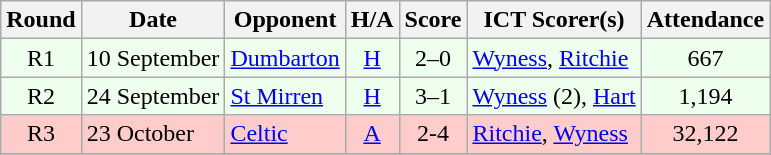<table class="wikitable" style="text-align:center">
<tr>
<th>Round</th>
<th>Date</th>
<th>Opponent</th>
<th>H/A</th>
<th>Score</th>
<th>ICT Scorer(s)</th>
<th>Attendance</th>
</tr>
<tr bgcolor=#EEFFEE>
<td>R1</td>
<td align=left>10 September</td>
<td align=left><a href='#'>Dumbarton</a></td>
<td><a href='#'>H</a></td>
<td>2–0</td>
<td align=left><a href='#'>Wyness</a>, <a href='#'>Ritchie</a></td>
<td>667</td>
</tr>
<tr bgcolor=#EEFFEE>
<td>R2</td>
<td align=left>24 September</td>
<td align=left><a href='#'>St Mirren</a></td>
<td><a href='#'>H</a></td>
<td>3–1</td>
<td align=left><a href='#'>Wyness</a> (2), <a href='#'>Hart</a></td>
<td>1,194</td>
</tr>
<tr bgcolor=#FFCCCC>
<td>R3</td>
<td align=left>23 October</td>
<td align=left><a href='#'>Celtic</a></td>
<td><a href='#'>A</a></td>
<td>2-4</td>
<td align=left><a href='#'>Ritchie</a>, <a href='#'>Wyness</a></td>
<td>32,122</td>
</tr>
<tr>
</tr>
</table>
